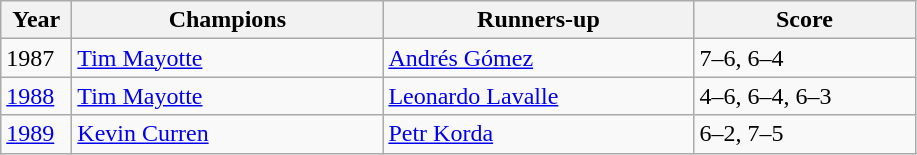<table class=wikitable>
<tr>
<th style="width:40px">Year</th>
<th style="width:200px">Champions</th>
<th style="width:200px">Runners-up</th>
<th style="width:140px" class="unsortable">Score</th>
</tr>
<tr>
<td>1987</td>
<td>  <a href='#'>Tim Mayotte</a></td>
<td> <a href='#'>Andrés Gómez</a></td>
<td>7–6, 6–4</td>
</tr>
<tr>
<td><a href='#'>1988</a></td>
<td>  <a href='#'>Tim Mayotte</a></td>
<td> <a href='#'>Leonardo Lavalle</a></td>
<td>4–6, 6–4, 6–3</td>
</tr>
<tr>
<td><a href='#'>1989</a></td>
<td>  <a href='#'>Kevin Curren</a></td>
<td> <a href='#'>Petr Korda</a></td>
<td>6–2, 7–5</td>
</tr>
</table>
